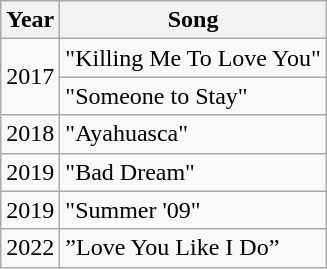<table class="wikitable">
<tr>
<th>Year</th>
<th>Song</th>
</tr>
<tr>
<td rowspan="2">2017</td>
<td>"Killing Me To Love You"</td>
</tr>
<tr>
<td>"Someone to Stay"</td>
</tr>
<tr>
<td>2018</td>
<td>"Ayahuasca"</td>
</tr>
<tr>
<td>2019</td>
<td>"Bad Dream"</td>
</tr>
<tr>
<td>2019</td>
<td>"Summer '09"</td>
</tr>
<tr>
<td>2022</td>
<td>”Love You Like I Do”</td>
</tr>
</table>
